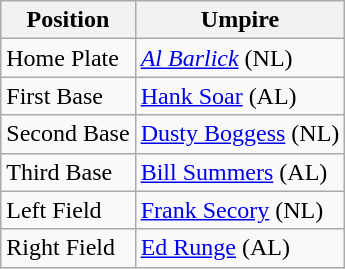<table class="wikitable">
<tr>
<th>Position</th>
<th>Umpire</th>
</tr>
<tr>
<td>Home Plate</td>
<td><em><a href='#'>Al Barlick</a></em> (NL)</td>
</tr>
<tr>
<td>First Base</td>
<td><a href='#'>Hank Soar</a> (AL)</td>
</tr>
<tr>
<td>Second Base</td>
<td><a href='#'>Dusty Boggess</a> (NL)</td>
</tr>
<tr>
<td>Third Base</td>
<td><a href='#'>Bill Summers</a> (AL)</td>
</tr>
<tr>
<td>Left Field</td>
<td><a href='#'>Frank Secory</a> (NL)</td>
</tr>
<tr>
<td>Right Field</td>
<td><a href='#'>Ed Runge</a> (AL)</td>
</tr>
</table>
